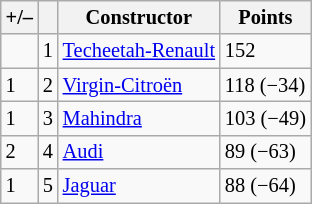<table class="wikitable" style="font-size: 85%">
<tr>
<th scope="col">+/–</th>
<th scope="col"></th>
<th scope="col">Constructor</th>
<th scope="col">Points</th>
</tr>
<tr>
<td align="left"></td>
<td align="center">1</td>
<td> <a href='#'>Techeetah-Renault</a></td>
<td align="left">152</td>
</tr>
<tr>
<td align="left"> 1</td>
<td align="center">2</td>
<td> <a href='#'>Virgin-Citroën</a></td>
<td align="left">118 (−34)</td>
</tr>
<tr>
<td align="left"> 1</td>
<td align="center">3</td>
<td> <a href='#'>Mahindra</a></td>
<td align="left">103 (−49)</td>
</tr>
<tr>
<td align="left"> 2</td>
<td align="center">4</td>
<td> <a href='#'>Audi</a></td>
<td align="left">89 (−63)</td>
</tr>
<tr>
<td align="left"> 1</td>
<td align="center">5</td>
<td> <a href='#'>Jaguar</a></td>
<td align="left">88 (−64)</td>
</tr>
</table>
